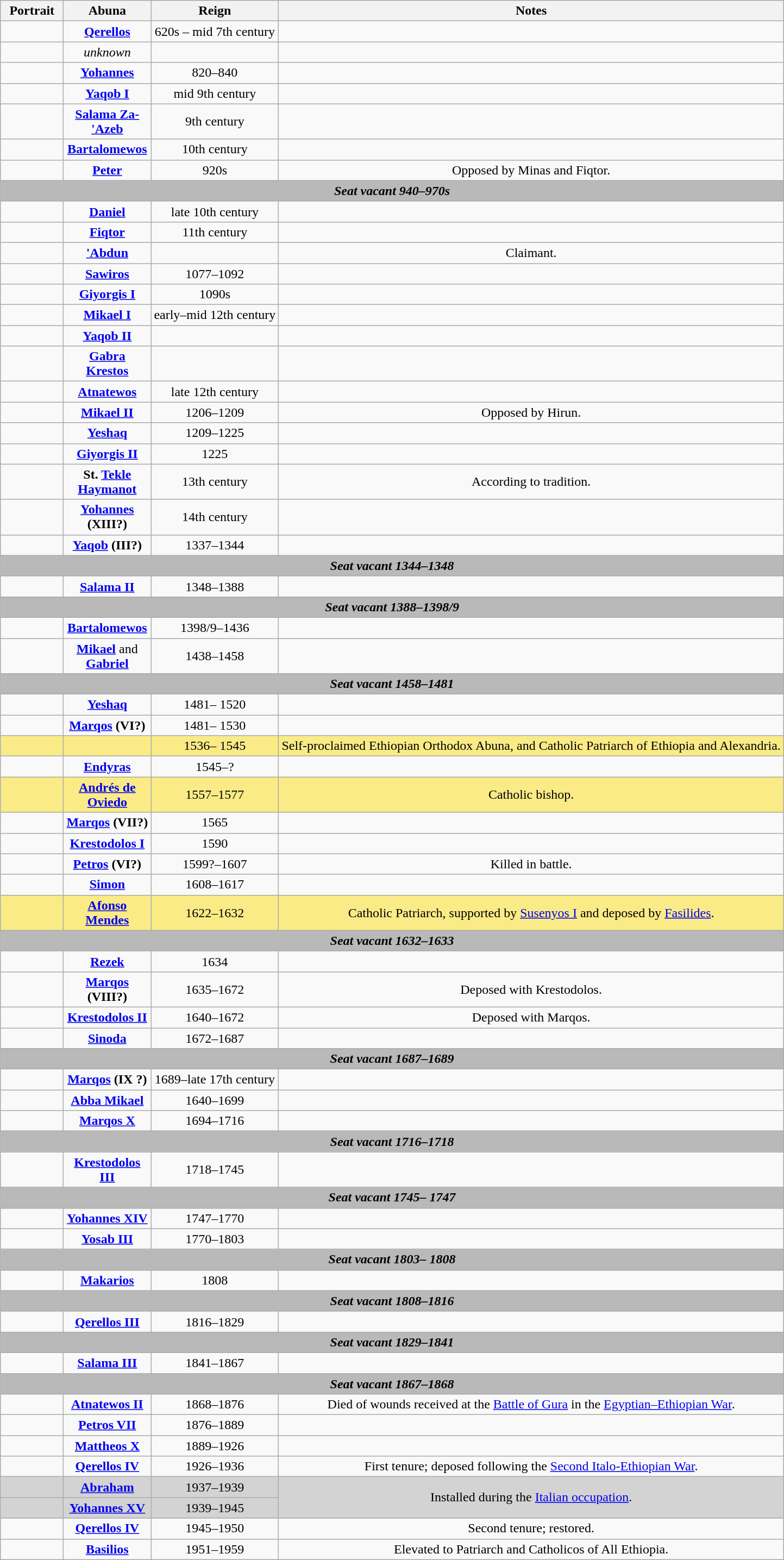<table class="wikitable" style="text-align:center">
<tr>
<th width="70px">Portrait</th>
<th width="100">Abuna<br></th>
<th>Reign</th>
<th>Notes</th>
</tr>
<tr>
<td></td>
<td><strong><a href='#'>Qerellos</a></strong></td>
<td>620s – mid 7th century</td>
<td></td>
</tr>
<tr>
<td></td>
<td><em>unknown</em></td>
<td></td>
<td></td>
</tr>
<tr>
<td></td>
<td><strong><a href='#'>Yohannes</a></strong></td>
<td> 820–840</td>
<td></td>
</tr>
<tr>
<td></td>
<td><strong><a href='#'>Yaqob I</a></strong></td>
<td> mid 9th century</td>
<td></td>
</tr>
<tr>
<td></td>
<td><strong><a href='#'>Salama Za-'Azeb</a></strong></td>
<td> 9th century</td>
<td></td>
</tr>
<tr>
<td></td>
<td><strong><a href='#'>Bartalomewos</a></strong></td>
<td> 10th century</td>
<td></td>
</tr>
<tr>
<td></td>
<td><strong><a href='#'>Peter</a></strong></td>
<td>920s</td>
<td>Opposed by Minas and Fiqtor.</td>
</tr>
<tr>
<td colspan="4" style="background:#B9B9B9"><strong><em>Seat vacant  940–970s</em></strong></td>
</tr>
<tr>
<td></td>
<td><strong><a href='#'>Daniel</a></strong></td>
<td> late 10th century</td>
<td></td>
</tr>
<tr>
<td></td>
<td><strong><a href='#'>Fiqtor</a></strong></td>
<td> 11th century</td>
<td></td>
</tr>
<tr>
<td></td>
<td><strong><a href='#'>'Abdun</a></strong></td>
<td></td>
<td>Claimant.</td>
</tr>
<tr>
<td></td>
<td><strong><a href='#'>Sawiros</a></strong></td>
<td>1077–1092</td>
<td></td>
</tr>
<tr>
<td></td>
<td><strong><a href='#'>Giyorgis I</a></strong></td>
<td> 1090s</td>
<td></td>
</tr>
<tr>
<td></td>
<td><strong><a href='#'>Mikael I</a></strong></td>
<td> early–mid 12th century</td>
<td></td>
</tr>
<tr>
<td></td>
<td><strong><a href='#'>Yaqob II</a></strong></td>
<td></td>
<td></td>
</tr>
<tr>
<td></td>
<td><strong><a href='#'>Gabra Krestos</a></strong></td>
<td></td>
<td></td>
</tr>
<tr>
<td></td>
<td><strong><a href='#'>Atnatewos</a></strong></td>
<td> late 12th century</td>
<td></td>
</tr>
<tr>
<td></td>
<td><strong><a href='#'>Mikael II</a></strong></td>
<td>1206–1209</td>
<td>Opposed by Hirun.</td>
</tr>
<tr>
<td></td>
<td><strong><a href='#'>Yeshaq</a></strong></td>
<td> 1209–1225</td>
<td></td>
</tr>
<tr>
<td></td>
<td><strong><a href='#'>Giyorgis II</a></strong></td>
<td> 1225</td>
<td></td>
</tr>
<tr>
<td></td>
<td><strong>St. <a href='#'>Tekle Haymanot</a></strong></td>
<td> 13th century</td>
<td>According to tradition.</td>
</tr>
<tr>
<td></td>
<td><strong><a href='#'>Yohannes</a> (XIII?)</strong></td>
<td> 14th century</td>
<td></td>
</tr>
<tr>
<td></td>
<td><strong><a href='#'>Yaqob</a> (III?)</strong></td>
<td> 1337–1344</td>
<td></td>
</tr>
<tr>
<td colspan="4" style="background:#B9B9B9"><strong><em>Seat vacant 1344–1348</em></strong></td>
</tr>
<tr>
<td></td>
<td><strong><a href='#'>Salama II</a></strong></td>
<td>1348–1388</td>
<td></td>
</tr>
<tr>
<td colspan="4" style="background:#B9B9B9"><strong><em>Seat vacant 1388–1398/9</em></strong></td>
</tr>
<tr>
<td></td>
<td><strong><a href='#'>Bartalomewos</a></strong></td>
<td>1398/9–1436</td>
<td></td>
</tr>
<tr>
<td></td>
<td><strong><a href='#'>Mikael</a></strong> and <strong><a href='#'>Gabriel</a></strong></td>
<td>1438–1458</td>
<td></td>
</tr>
<tr>
<td colspan="4" style="background:#B9B9B9"><strong><em>Seat vacant 1458–1481</em></strong></td>
</tr>
<tr>
<td></td>
<td><strong><a href='#'>Yeshaq</a></strong></td>
<td>1481– 1520</td>
<td></td>
</tr>
<tr>
<td></td>
<td><strong><a href='#'>Marqos</a> (VI?)</strong></td>
<td>1481– 1530</td>
<td></td>
</tr>
<tr style="background:#FAEB86;">
<td></td>
<td><strong></strong></td>
<td> 1536– 1545</td>
<td>Self-proclaimed Ethiopian Orthodox Abuna, and Catholic Patriarch of Ethiopia and Alexandria.</td>
</tr>
<tr>
<td></td>
<td><strong><a href='#'>Endyras</a></strong></td>
<td> 1545–?</td>
<td></td>
</tr>
<tr style="background:#FAEB86;">
<td></td>
<td><strong><a href='#'>Andrés de Oviedo</a></strong><br></td>
<td>1557–1577</td>
<td>Catholic bishop.</td>
</tr>
<tr>
<td></td>
<td><strong><a href='#'>Marqos</a> (VII?)</strong></td>
<td> 1565</td>
<td></td>
</tr>
<tr>
<td></td>
<td><strong><a href='#'>Krestodolos I</a></strong></td>
<td> 1590</td>
<td></td>
</tr>
<tr>
<td></td>
<td><strong><a href='#'>Petros</a> (VI?)</strong></td>
<td>1599?–1607</td>
<td>Killed in battle.</td>
</tr>
<tr>
<td></td>
<td><strong><a href='#'>Simon</a></strong><br></td>
<td>1608–1617</td>
<td></td>
</tr>
<tr style="background:#FAEB86;">
<td></td>
<td><strong><a href='#'>Afonso Mendes</a></strong><br></td>
<td>1622–1632</td>
<td>Catholic Patriarch, supported by <a href='#'>Susenyos I</a> and deposed by <a href='#'>Fasilides</a>.</td>
</tr>
<tr>
<td colspan="4" style="background:#B9B9B9"><strong><em>Seat vacant 1632–1633</em></strong></td>
</tr>
<tr>
<td></td>
<td><strong><a href='#'>Rezek</a></strong></td>
<td> 1634</td>
<td></td>
</tr>
<tr>
<td></td>
<td><strong><a href='#'>Marqos</a> (VIII?)</strong></td>
<td> 1635–1672</td>
<td>Deposed with Krestodolos.</td>
</tr>
<tr>
<td></td>
<td><strong><a href='#'>Krestodolos II</a></strong></td>
<td> 1640–1672</td>
<td>Deposed with Marqos.</td>
</tr>
<tr>
<td></td>
<td><strong><a href='#'>Sinoda</a></strong></td>
<td>1672–1687</td>
<td></td>
</tr>
<tr>
<td colspan="4" style="background:#B9B9B9"><strong><em>Seat vacant 1687–1689</em></strong></td>
</tr>
<tr>
<td></td>
<td><strong><a href='#'>Marqos</a> (IX ?)</strong></td>
<td>1689–late 17th century</td>
<td></td>
</tr>
<tr>
<td></td>
<td><strong><a href='#'>Abba Mikael</a></strong></td>
<td>1640–1699</td>
<td></td>
</tr>
<tr>
<td></td>
<td><strong><a href='#'>Marqos X</a></strong></td>
<td>1694–1716</td>
<td></td>
</tr>
<tr>
<td colspan="4" style="background:#B9B9B9"><strong><em>Seat vacant 1716–1718</em></strong></td>
</tr>
<tr>
<td></td>
<td><strong><a href='#'>Krestodolos III</a></strong></td>
<td> 1718–1745</td>
<td></td>
</tr>
<tr>
<td colspan="4" style="background:#B9B9B9"><strong><em>Seat vacant 1745– 1747</em></strong></td>
</tr>
<tr>
<td></td>
<td><strong><a href='#'>Yohannes XIV</a></strong></td>
<td> 1747–1770</td>
<td></td>
</tr>
<tr>
<td></td>
<td><strong><a href='#'>Yosab III</a></strong></td>
<td>1770–1803</td>
<td></td>
</tr>
<tr>
<td colspan="4" style="background:#B9B9B9"><strong><em>Seat vacant 1803– 1808</em></strong></td>
</tr>
<tr>
<td></td>
<td><strong><a href='#'>Makarios</a></strong></td>
<td>  1808</td>
<td></td>
</tr>
<tr>
<td colspan="4" style="background:#B9B9B9"><strong><em>Seat vacant  1808–1816</em></strong></td>
</tr>
<tr>
<td></td>
<td><strong><a href='#'>Qerellos III</a></strong></td>
<td>1816–1829</td>
<td></td>
</tr>
<tr>
<td colspan="4" style="background:#B9B9B9"><strong><em>Seat vacant 1829–1841</em></strong></td>
</tr>
<tr>
<td></td>
<td><strong><a href='#'>Salama III</a></strong><br></td>
<td>1841–1867</td>
<td></td>
</tr>
<tr>
<td colspan="4" style="background:#B9B9B9"><strong><em>Seat vacant 1867–1868</em></strong></td>
</tr>
<tr>
<td></td>
<td><strong><a href='#'>Atnatewos II</a></strong><br></td>
<td>1868–1876</td>
<td>Died of wounds received at the <a href='#'>Battle of Gura</a> in the <a href='#'>Egyptian–Ethiopian War</a>.</td>
</tr>
<tr>
<td></td>
<td><strong><a href='#'>Petros VII</a></strong><br></td>
<td>1876–1889</td>
<td></td>
</tr>
<tr>
<td></td>
<td><strong><a href='#'>Mattheos X</a></strong><br></td>
<td>1889–1926</td>
<td></td>
</tr>
<tr>
<td></td>
<td><strong><a href='#'>Qerellos IV</a></strong><br></td>
<td>1926–1936</td>
<td>First tenure; deposed following the <a href='#'>Second Italo-Ethiopian War</a>.</td>
</tr>
<tr style="background:#D3D3D3;">
<td></td>
<td><strong><a href='#'>Abraham</a></strong></td>
<td>1937–1939</td>
<td rowspan=2>Installed during the <a href='#'>Italian occupation</a>.</td>
</tr>
<tr style="background:#D3D3D3;">
<td></td>
<td><strong><a href='#'>Yohannes XV</a></strong></td>
<td>1939–1945</td>
</tr>
<tr>
<td></td>
<td><strong><a href='#'>Qerellos IV</a></strong><br></td>
<td>1945–1950</td>
<td>Second tenure; restored.</td>
</tr>
<tr>
<td></td>
<td><strong><a href='#'>Basilios</a></strong><br></td>
<td>1951–1959</td>
<td>Elevated to Patriarch and Catholicos of All Ethiopia.</td>
</tr>
</table>
